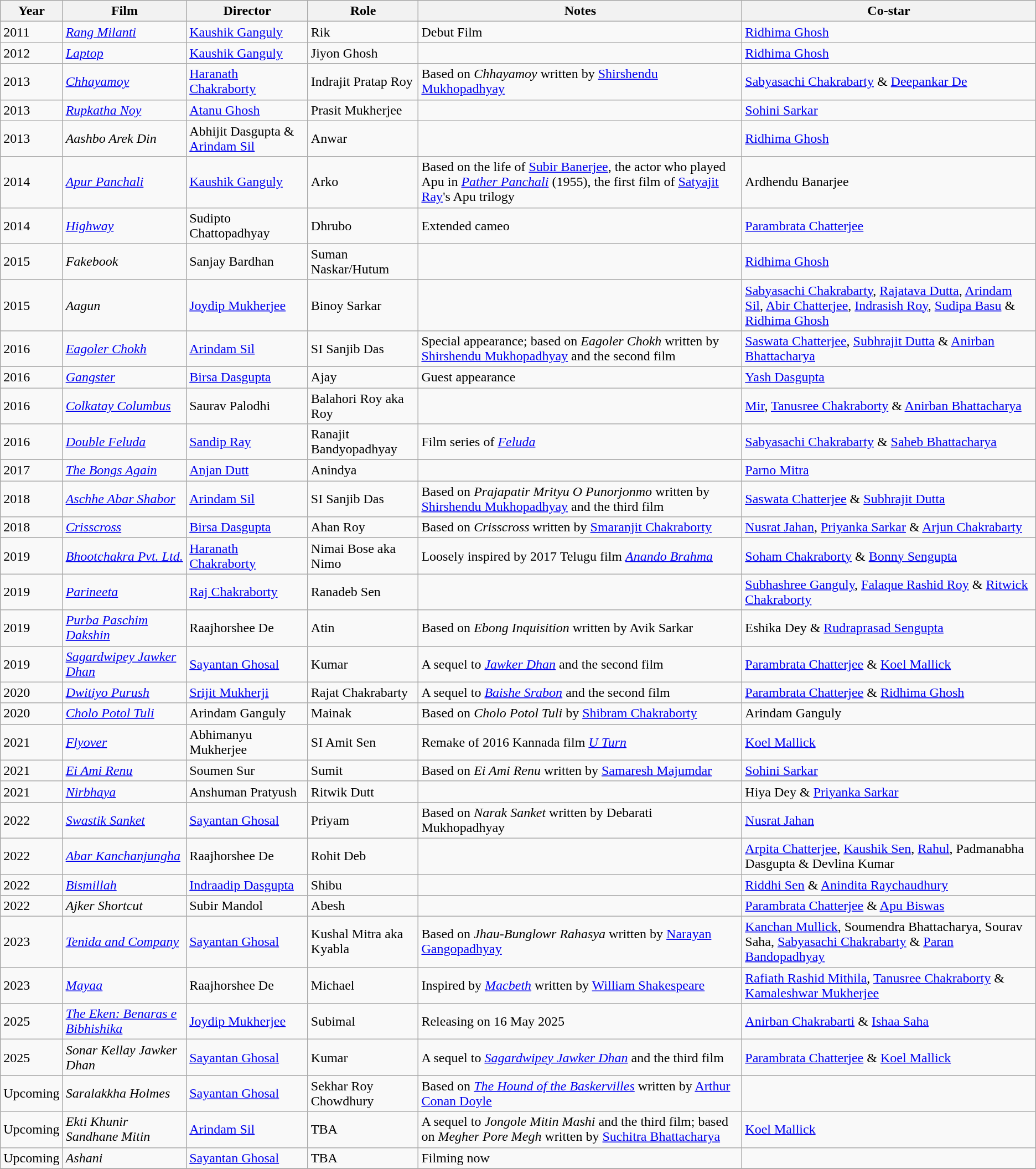<table class="wikitable sortable">
<tr>
<th>Year</th>
<th>Film</th>
<th>Director</th>
<th>Role</th>
<th>Notes</th>
<th>Co-star</th>
</tr>
<tr>
<td>2011</td>
<td><em><a href='#'>Rang Milanti</a></em></td>
<td><a href='#'>Kaushik Ganguly</a></td>
<td>Rik</td>
<td>Debut Film</td>
<td><a href='#'>Ridhima Ghosh</a></td>
</tr>
<tr>
<td>2012</td>
<td><em><a href='#'>Laptop</a></em></td>
<td><a href='#'>Kaushik Ganguly</a></td>
<td>Jiyon Ghosh</td>
<td></td>
<td><a href='#'>Ridhima Ghosh</a></td>
</tr>
<tr>
<td>2013</td>
<td><em><a href='#'>Chhayamoy</a></em></td>
<td><a href='#'>Haranath Chakraborty</a></td>
<td>Indrajit Pratap Roy</td>
<td>Based on <em>Chhayamoy</em> written by <a href='#'>Shirshendu Mukhopadhyay</a></td>
<td><a href='#'>Sabyasachi Chakrabarty</a> & <a href='#'>Deepankar De</a></td>
</tr>
<tr>
<td>2013</td>
<td><em><a href='#'>Rupkatha Noy</a></em></td>
<td><a href='#'>Atanu Ghosh</a></td>
<td>Prasit Mukherjee</td>
<td></td>
<td><a href='#'>Sohini Sarkar</a></td>
</tr>
<tr>
<td>2013</td>
<td><em>Aashbo Arek Din</em></td>
<td>Abhijit Dasgupta & <a href='#'>Arindam Sil</a></td>
<td>Anwar</td>
<td></td>
<td><a href='#'>Ridhima Ghosh</a></td>
</tr>
<tr>
<td>2014</td>
<td><em><a href='#'>Apur Panchali</a></em></td>
<td><a href='#'>Kaushik Ganguly</a></td>
<td>Arko</td>
<td>Based on the life of <a href='#'>Subir Banerjee</a>, the actor who played Apu in <em><a href='#'>Pather Panchali</a></em> (1955), the first film of <a href='#'>Satyajit Ray</a>'s Apu trilogy</td>
<td>Ardhendu Banarjee</td>
</tr>
<tr>
<td>2014</td>
<td><em><a href='#'>Highway</a></em></td>
<td>Sudipto Chattopadhyay</td>
<td>Dhrubo</td>
<td>Extended cameo</td>
<td><a href='#'>Parambrata Chatterjee</a></td>
</tr>
<tr>
<td>2015</td>
<td><em>Fakebook</em></td>
<td>Sanjay Bardhan</td>
<td>Suman Naskar/Hutum</td>
<td></td>
<td><a href='#'>Ridhima Ghosh</a></td>
</tr>
<tr>
<td>2015</td>
<td><em>Aagun</em></td>
<td><a href='#'>Joydip Mukherjee</a></td>
<td>Binoy Sarkar</td>
<td></td>
<td><a href='#'>Sabyasachi Chakrabarty</a>, <a href='#'>Rajatava Dutta</a>, <a href='#'>Arindam Sil</a>, <a href='#'>Abir Chatterjee</a>, <a href='#'>Indrasish Roy</a>, <a href='#'>Sudipa Basu</a> & <a href='#'>Ridhima Ghosh</a></td>
</tr>
<tr>
<td>2016</td>
<td><em><a href='#'>Eagoler Chokh</a></em></td>
<td><a href='#'>Arindam Sil</a></td>
<td>SI Sanjib Das</td>
<td>Special appearance; based on <em>Eagoler Chokh</em> written by <a href='#'>Shirshendu Mukhopadhyay</a> and the second film</td>
<td><a href='#'>Saswata Chatterjee</a>, <a href='#'>Subhrajit Dutta</a> & <a href='#'>Anirban Bhattacharya</a></td>
</tr>
<tr>
<td>2016</td>
<td><em><a href='#'>Gangster</a></em></td>
<td><a href='#'>Birsa Dasgupta</a></td>
<td>Ajay</td>
<td>Guest appearance</td>
<td><a href='#'>Yash Dasgupta</a></td>
</tr>
<tr>
<td>2016</td>
<td><em><a href='#'>Colkatay Columbus</a></em></td>
<td>Saurav Palodhi</td>
<td>Balahori Roy aka Roy</td>
<td></td>
<td><a href='#'>Mir</a>, <a href='#'>Tanusree Chakraborty</a> & <a href='#'>Anirban Bhattacharya</a></td>
</tr>
<tr>
<td>2016</td>
<td><em><a href='#'>Double Feluda</a></em></td>
<td><a href='#'>Sandip Ray</a></td>
<td>Ranajit Bandyopadhyay</td>
<td>Film series of <em><a href='#'>Feluda</a></em></td>
<td><a href='#'>Sabyasachi Chakrabarty</a> & <a href='#'>Saheb Bhattacharya</a></td>
</tr>
<tr>
<td>2017</td>
<td><em><a href='#'>The Bongs Again</a></em></td>
<td><a href='#'>Anjan Dutt</a></td>
<td>Anindya</td>
<td></td>
<td><a href='#'>Parno Mitra</a></td>
</tr>
<tr>
<td>2018</td>
<td><em><a href='#'>Aschhe Abar Shabor</a></em></td>
<td><a href='#'>Arindam Sil</a></td>
<td>SI Sanjib Das</td>
<td>Based on <em>Prajapatir Mrityu O Punorjonmo</em> written by <a href='#'>Shirshendu Mukhopadhyay</a> and the third film</td>
<td><a href='#'>Saswata Chatterjee</a> & <a href='#'>Subhrajit Dutta</a></td>
</tr>
<tr>
<td>2018</td>
<td><em><a href='#'>Crisscross</a></em></td>
<td><a href='#'>Birsa Dasgupta</a></td>
<td>Ahan Roy</td>
<td>Based on <em>Crisscross</em> written by <a href='#'>Smaranjit Chakraborty</a></td>
<td><a href='#'>Nusrat Jahan</a>, <a href='#'>Priyanka Sarkar</a> & <a href='#'>Arjun Chakrabarty</a></td>
</tr>
<tr>
<td>2019</td>
<td><em><a href='#'>Bhootchakra Pvt. Ltd.</a></em></td>
<td><a href='#'>Haranath Chakraborty</a></td>
<td>Nimai Bose aka Nimo</td>
<td>Loosely inspired by 2017 Telugu film <em><a href='#'>Anando Brahma</a></em></td>
<td><a href='#'>Soham Chakraborty</a> & <a href='#'>Bonny Sengupta</a></td>
</tr>
<tr>
<td>2019</td>
<td><em><a href='#'>Parineeta</a></em></td>
<td><a href='#'>Raj Chakraborty</a></td>
<td>Ranadeb Sen</td>
<td></td>
<td><a href='#'>Subhashree Ganguly</a>, <a href='#'>Falaque Rashid Roy</a> & <a href='#'>Ritwick Chakraborty</a></td>
</tr>
<tr>
<td>2019</td>
<td><em><a href='#'>Purba Paschim Dakshin</a></em></td>
<td>Raajhorshee De</td>
<td>Atin</td>
<td>Based on <em>Ebong Inquisition</em> written by Avik Sarkar</td>
<td>Eshika Dey & <a href='#'>Rudraprasad Sengupta</a></td>
</tr>
<tr>
<td>2019</td>
<td><em><a href='#'>Sagardwipey Jawker Dhan</a></em></td>
<td><a href='#'>Sayantan Ghosal</a></td>
<td>Kumar</td>
<td>A sequel to <em><a href='#'>Jawker Dhan</a></em> and the second film</td>
<td><a href='#'>Parambrata Chatterjee</a> & <a href='#'>Koel Mallick</a></td>
</tr>
<tr>
<td>2020</td>
<td><em><a href='#'>Dwitiyo Purush</a></em></td>
<td><a href='#'>Srijit Mukherji</a></td>
<td>Rajat Chakrabarty</td>
<td>A sequel to <em><a href='#'>Baishe Srabon</a></em> and the second film</td>
<td><a href='#'>Parambrata Chatterjee</a> & <a href='#'>Ridhima Ghosh</a></td>
</tr>
<tr>
<td>2020</td>
<td><em><a href='#'>Cholo Potol Tuli</a></em></td>
<td>Arindam Ganguly</td>
<td>Mainak</td>
<td>Based on <em>Cholo Potol Tuli</em> by <a href='#'>Shibram Chakraborty</a></td>
<td>Arindam Ganguly</td>
</tr>
<tr>
<td>2021</td>
<td><em><a href='#'>Flyover</a></em></td>
<td>Abhimanyu Mukherjee</td>
<td>SI Amit Sen</td>
<td>Remake of 2016 Kannada film <em><a href='#'>U Turn</a></em></td>
<td><a href='#'>Koel Mallick</a></td>
</tr>
<tr>
<td>2021</td>
<td><em><a href='#'>Ei Ami Renu</a></em></td>
<td>Soumen Sur</td>
<td>Sumit</td>
<td>Based on <em>Ei Ami Renu</em> written by <a href='#'>Samaresh Majumdar</a></td>
<td><a href='#'>Sohini Sarkar</a></td>
</tr>
<tr>
<td>2021</td>
<td><em><a href='#'>Nirbhaya</a></em></td>
<td>Anshuman Pratyush</td>
<td>Ritwik Dutt</td>
<td></td>
<td>Hiya Dey & <a href='#'>Priyanka Sarkar</a></td>
</tr>
<tr>
<td>2022</td>
<td><em><a href='#'>Swastik Sanket</a></em></td>
<td><a href='#'>Sayantan Ghosal</a></td>
<td>Priyam</td>
<td>Based on <em>Narak Sanket</em> written by Debarati Mukhopadhyay</td>
<td><a href='#'>Nusrat Jahan</a></td>
</tr>
<tr>
<td>2022</td>
<td><em><a href='#'>Abar Kanchanjungha</a></em></td>
<td>Raajhorshee De</td>
<td>Rohit Deb</td>
<td></td>
<td><a href='#'>Arpita Chatterjee</a>, <a href='#'>Kaushik Sen</a>, <a href='#'>Rahul</a>, Padmanabha Dasgupta & Devlina Kumar</td>
</tr>
<tr>
<td>2022</td>
<td><em><a href='#'>Bismillah</a></em></td>
<td><a href='#'>Indraadip Dasgupta</a></td>
<td>Shibu</td>
<td></td>
<td><a href='#'>Riddhi Sen</a> & <a href='#'>Anindita Raychaudhury</a></td>
</tr>
<tr>
<td>2022</td>
<td><em>Ajker Shortcut</em></td>
<td>Subir Mandol</td>
<td>Abesh</td>
<td></td>
<td><a href='#'>Parambrata Chatterjee</a> & <a href='#'>Apu Biswas</a></td>
</tr>
<tr>
<td>2023</td>
<td><em><a href='#'>Tenida and Company</a></em></td>
<td><a href='#'>Sayantan Ghosal</a></td>
<td>Kushal Mitra aka Kyabla</td>
<td>Based on <em>Jhau-Bunglowr Rahasya</em> written by <a href='#'>Narayan Gangopadhyay</a></td>
<td><a href='#'>Kanchan Mullick</a>, Soumendra Bhattacharya, Sourav Saha, <a href='#'>Sabyasachi Chakrabarty</a> & <a href='#'>Paran Bandopadhyay</a></td>
</tr>
<tr>
<td>2023</td>
<td><em><a href='#'>Mayaa</a></em></td>
<td>Raajhorshee De</td>
<td>Michael</td>
<td>Inspired by <em><a href='#'>Macbeth</a></em> written by <a href='#'>William Shakespeare</a></td>
<td><a href='#'>Rafiath Rashid Mithila</a>, <a href='#'>Tanusree Chakraborty</a> & <a href='#'>Kamaleshwar Mukherjee</a></td>
</tr>
<tr>
<td>2025</td>
<td><em><a href='#'>The Eken: Benaras e Bibhishika</a></em></td>
<td><a href='#'>Joydip Mukherjee</a></td>
<td>Subimal</td>
<td>Releasing on 16 May 2025</td>
<td><a href='#'>Anirban Chakrabarti</a> & <a href='#'>Ishaa Saha</a></td>
</tr>
<tr>
<td>2025</td>
<td><em>Sonar Kellay Jawker Dhan</em></td>
<td><a href='#'>Sayantan Ghosal</a></td>
<td>Kumar</td>
<td>A sequel to <em><a href='#'>Sagardwipey Jawker Dhan</a></em> and the third film</td>
<td><a href='#'>Parambrata Chatterjee</a> & <a href='#'>Koel Mallick</a></td>
</tr>
<tr>
<td>Upcoming</td>
<td><em>Saralakkha Holmes</em></td>
<td><a href='#'>Sayantan Ghosal</a></td>
<td>Sekhar Roy Chowdhury</td>
<td>Based on <em><a href='#'>The Hound of the Baskervilles</a></em> written by <a href='#'>Arthur Conan Doyle</a></td>
<td></td>
</tr>
<tr>
<td>Upcoming</td>
<td><em>Ekti Khunir Sandhane Mitin</em></td>
<td><a href='#'>Arindam Sil</a></td>
<td>TBA</td>
<td>A sequel to <em>Jongole Mitin Mashi</em> and the third film; based on <em>Megher Pore Megh</em> written by <a href='#'>Suchitra Bhattacharya</a></td>
<td><a href='#'>Koel Mallick</a></td>
</tr>
<tr>
<td>Upcoming</td>
<td><em>Ashani</em></td>
<td><a href='#'>Sayantan Ghosal</a></td>
<td>TBA</td>
<td>Filming now</td>
<td></td>
</tr>
<tr>
</tr>
</table>
